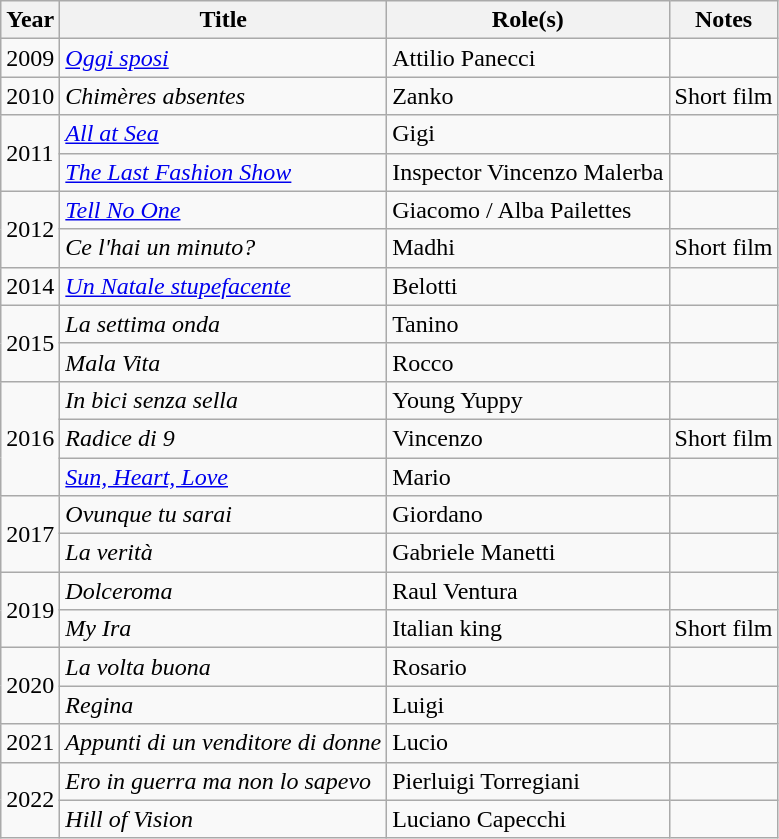<table class="wikitable plainrowheaders sortable">
<tr>
<th scope="col">Year</th>
<th scope="col">Title</th>
<th scope="col">Role(s)</th>
<th scope="col" class="unsortable">Notes</th>
</tr>
<tr>
<td>2009</td>
<td><em><a href='#'>Oggi sposi</a></em></td>
<td>Attilio Panecci</td>
<td></td>
</tr>
<tr>
<td>2010</td>
<td><em>Chimères absentes</em></td>
<td>Zanko</td>
<td>Short film</td>
</tr>
<tr>
<td rowspan="2">2011</td>
<td><em><a href='#'>All at Sea</a></em></td>
<td>Gigi</td>
<td></td>
</tr>
<tr>
<td><em><a href='#'>The Last Fashion Show</a></em></td>
<td>Inspector Vincenzo Malerba</td>
<td></td>
</tr>
<tr>
<td rowspan="2">2012</td>
<td><em><a href='#'>Tell No One</a></em></td>
<td>Giacomo / Alba Pailettes</td>
<td></td>
</tr>
<tr>
<td><em>Ce l'hai un minuto?</em></td>
<td>Madhi</td>
<td>Short film</td>
</tr>
<tr>
<td>2014</td>
<td><em><a href='#'>Un Natale stupefacente</a></em></td>
<td>Belotti</td>
<td></td>
</tr>
<tr>
<td rowspan="2">2015</td>
<td><em>La settima onda</em></td>
<td>Tanino</td>
<td></td>
</tr>
<tr>
<td><em>Mala Vita</em></td>
<td>Rocco</td>
<td></td>
</tr>
<tr>
<td rowspan="3">2016</td>
<td><em>In bici senza sella</em></td>
<td>Young Yuppy</td>
<td></td>
</tr>
<tr>
<td><em>Radice di 9</em></td>
<td>Vincenzo</td>
<td>Short film</td>
</tr>
<tr>
<td><em><a href='#'>Sun, Heart, Love</a></em></td>
<td>Mario</td>
<td></td>
</tr>
<tr>
<td rowspan="2">2017</td>
<td><em>Ovunque tu sarai</em></td>
<td>Giordano</td>
<td></td>
</tr>
<tr>
<td><em>La verità</em></td>
<td>Gabriele Manetti</td>
<td></td>
</tr>
<tr>
<td rowspan="2">2019</td>
<td><em>Dolceroma</em></td>
<td>Raul Ventura</td>
<td></td>
</tr>
<tr>
<td><em>My Ira</em></td>
<td>Italian king</td>
<td>Short film</td>
</tr>
<tr>
<td rowspan="2">2020</td>
<td><em>La volta buona</em></td>
<td>Rosario</td>
<td></td>
</tr>
<tr>
<td><em>Regina</em></td>
<td>Luigi</td>
<td></td>
</tr>
<tr>
<td>2021</td>
<td><em>Appunti di un venditore di donne</em></td>
<td>Lucio</td>
<td></td>
</tr>
<tr>
<td rowspan="2">2022</td>
<td><em>Ero in guerra ma non lo sapevo</em></td>
<td>Pierluigi Torregiani</td>
<td></td>
</tr>
<tr>
<td><em>Hill of Vision</em></td>
<td>Luciano Capecchi</td>
<td></td>
</tr>
</table>
